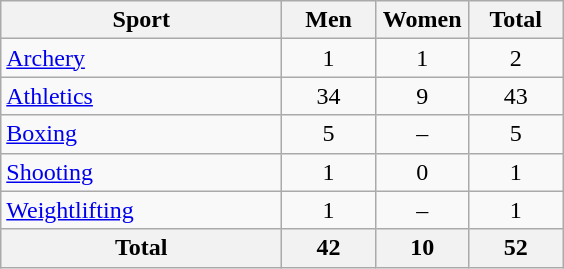<table class="wikitable sortable" style="text-align:center;">
<tr>
<th width=180>Sport</th>
<th width=55>Men</th>
<th width=55>Women</th>
<th width=55>Total</th>
</tr>
<tr>
<td align=left><a href='#'>Archery</a></td>
<td>1</td>
<td>1</td>
<td>2</td>
</tr>
<tr>
<td align=left><a href='#'>Athletics</a></td>
<td>34</td>
<td>9</td>
<td>43</td>
</tr>
<tr>
<td align=left><a href='#'>Boxing</a></td>
<td>5</td>
<td>–</td>
<td>5</td>
</tr>
<tr>
<td align=left><a href='#'>Shooting</a></td>
<td>1</td>
<td>0</td>
<td>1</td>
</tr>
<tr>
<td align=left><a href='#'>Weightlifting</a></td>
<td>1</td>
<td>–</td>
<td>1</td>
</tr>
<tr>
<th>Total</th>
<th>42</th>
<th>10</th>
<th>52</th>
</tr>
</table>
